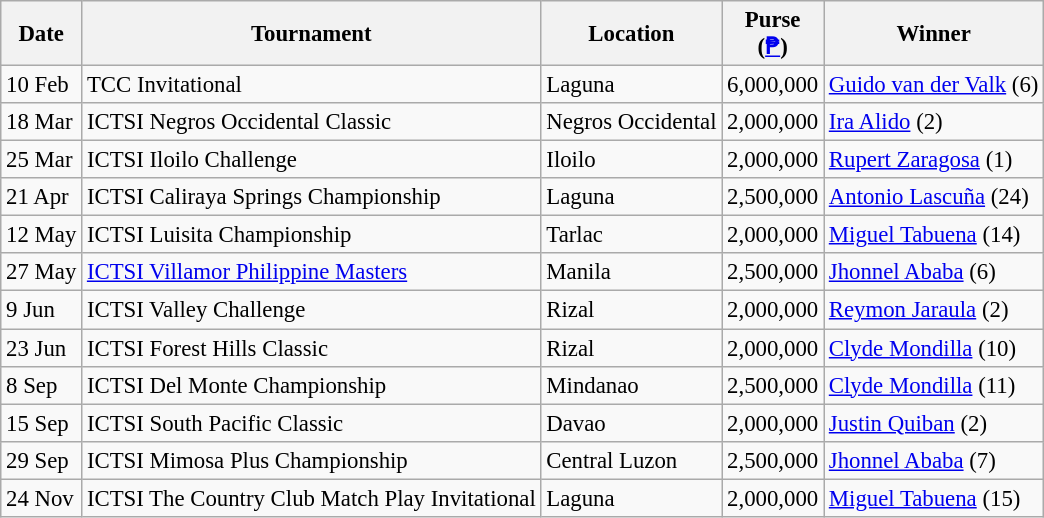<table class="wikitable" style="font-size:95%">
<tr>
<th>Date</th>
<th>Tournament</th>
<th>Location</th>
<th>Purse<br>(<a href='#'>₱</a>)</th>
<th>Winner</th>
</tr>
<tr>
<td>10 Feb</td>
<td>TCC Invitational</td>
<td>Laguna</td>
<td align=right>6,000,000</td>
<td> <a href='#'>Guido van der Valk</a> (6)</td>
</tr>
<tr>
<td>18 Mar</td>
<td>ICTSI Negros Occidental Classic</td>
<td>Negros Occidental</td>
<td align=right>2,000,000</td>
<td> <a href='#'>Ira Alido</a> (2)</td>
</tr>
<tr>
<td>25 Mar</td>
<td>ICTSI Iloilo Challenge</td>
<td>Iloilo</td>
<td align=right>2,000,000</td>
<td> <a href='#'>Rupert Zaragosa</a> (1)</td>
</tr>
<tr>
<td>21 Apr</td>
<td>ICTSI Caliraya Springs Championship</td>
<td>Laguna</td>
<td align=right>2,500,000</td>
<td> <a href='#'>Antonio Lascuña</a> (24)</td>
</tr>
<tr>
<td>12 May</td>
<td>ICTSI Luisita Championship</td>
<td>Tarlac</td>
<td align=right>2,000,000</td>
<td> <a href='#'>Miguel Tabuena</a> (14)</td>
</tr>
<tr>
<td>27 May</td>
<td><a href='#'>ICTSI Villamor Philippine Masters</a></td>
<td>Manila</td>
<td align=right>2,500,000</td>
<td> <a href='#'>Jhonnel Ababa</a> (6)</td>
</tr>
<tr>
<td>9 Jun</td>
<td>ICTSI Valley Challenge</td>
<td>Rizal</td>
<td align=right>2,000,000</td>
<td> <a href='#'>Reymon Jaraula</a> (2)</td>
</tr>
<tr>
<td>23 Jun</td>
<td>ICTSI Forest Hills Classic</td>
<td>Rizal</td>
<td align=right>2,000,000</td>
<td> <a href='#'>Clyde Mondilla</a> (10)</td>
</tr>
<tr>
<td>8 Sep</td>
<td>ICTSI Del Monte Championship</td>
<td>Mindanao</td>
<td align=right>2,500,000</td>
<td> <a href='#'>Clyde Mondilla</a> (11)</td>
</tr>
<tr>
<td>15 Sep</td>
<td>ICTSI South Pacific Classic</td>
<td>Davao</td>
<td align=right>2,000,000</td>
<td> <a href='#'>Justin Quiban</a> (2)</td>
</tr>
<tr>
<td>29 Sep</td>
<td>ICTSI Mimosa Plus Championship</td>
<td>Central Luzon</td>
<td align=right>2,500,000</td>
<td> <a href='#'>Jhonnel Ababa</a> (7)</td>
</tr>
<tr>
<td>24 Nov</td>
<td>ICTSI The Country Club Match Play Invitational</td>
<td>Laguna</td>
<td align=right>2,000,000</td>
<td> <a href='#'>Miguel Tabuena</a> (15)</td>
</tr>
</table>
